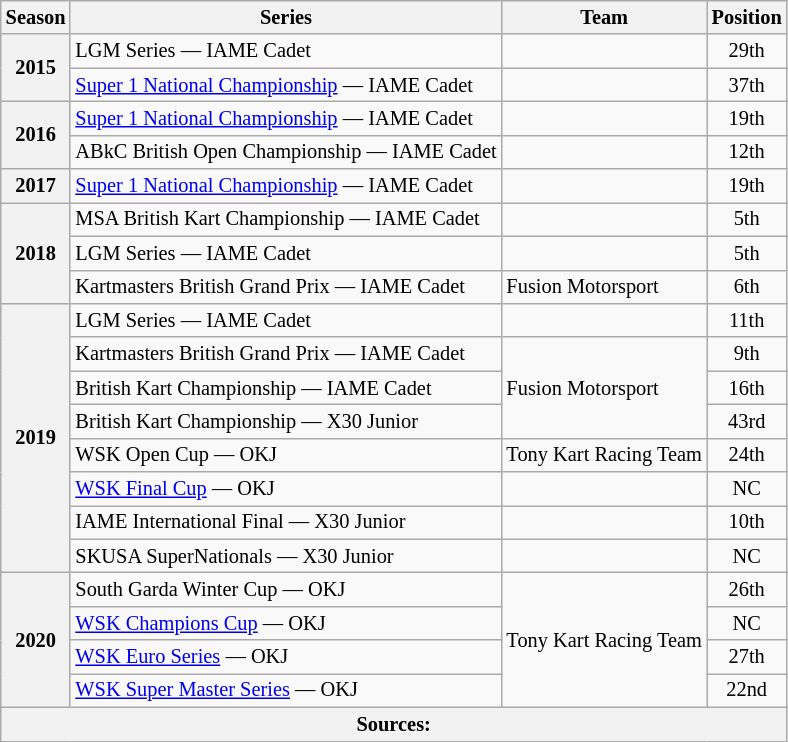<table class="wikitable" style="font-size: 85%; text-align:center">
<tr>
<th>Season</th>
<th>Series</th>
<th>Team</th>
<th>Position</th>
</tr>
<tr>
<th rowspan="2">2015</th>
<td align="left">LGM Series — IAME Cadet</td>
<td align="left"></td>
<td>29th</td>
</tr>
<tr>
<td align="left"><a href='#'>Super 1 National Championship</a> — IAME Cadet</td>
<td align="left"></td>
<td>37th</td>
</tr>
<tr>
<th rowspan="2">2016</th>
<td align="left"><a href='#'>Super 1 National Championship</a> — IAME Cadet</td>
<td align="left"></td>
<td>19th</td>
</tr>
<tr>
<td align="left">ABkC British Open Championship — IAME Cadet</td>
<td align="left"></td>
<td>12th</td>
</tr>
<tr>
<th>2017</th>
<td align="left"><a href='#'>Super 1 National Championship</a> — IAME Cadet</td>
<td align="left"></td>
<td>19th</td>
</tr>
<tr>
<th rowspan="3">2018</th>
<td align="left">MSA British Kart Championship — IAME Cadet</td>
<td align="left"></td>
<td>5th</td>
</tr>
<tr>
<td align="left">LGM Series — IAME Cadet</td>
<td></td>
<td>5th</td>
</tr>
<tr>
<td align="left">Kartmasters British Grand Prix — IAME Cadet</td>
<td align="left">Fusion Motorsport</td>
<td>6th</td>
</tr>
<tr>
<th rowspan="8">2019</th>
<td align="left">LGM Series — IAME Cadet</td>
<td align="left"></td>
<td>11th</td>
</tr>
<tr>
<td align="left">Kartmasters British Grand Prix — IAME Cadet</td>
<td rowspan="3" align="left">Fusion Motorsport</td>
<td>9th</td>
</tr>
<tr>
<td align="left">British Kart Championship — IAME Cadet</td>
<td>16th</td>
</tr>
<tr>
<td align="left">British Kart Championship — X30 Junior</td>
<td>43rd</td>
</tr>
<tr>
<td align="left">WSK Open Cup — OKJ</td>
<td>Tony Kart Racing Team</td>
<td>24th</td>
</tr>
<tr>
<td align="left"><a href='#'>WSK Final Cup</a> — OKJ</td>
<td></td>
<td>NC</td>
</tr>
<tr>
<td align="left">IAME International Final — X30 Junior</td>
<td></td>
<td>10th</td>
</tr>
<tr>
<td align="left">SKUSA SuperNationals — X30 Junior</td>
<td align="left"></td>
<td>NC</td>
</tr>
<tr>
<th rowspan="4">2020</th>
<td align="left">South Garda Winter Cup — OKJ</td>
<td rowspan="4" align="left">Tony Kart Racing Team</td>
<td>26th</td>
</tr>
<tr>
<td align="left"><a href='#'>WSK Champions Cup</a> — OKJ</td>
<td>NC</td>
</tr>
<tr>
<td align="left"><a href='#'>WSK Euro Series</a> — OKJ</td>
<td>27th</td>
</tr>
<tr>
<td align="left"><a href='#'>WSK Super Master Series</a> — OKJ</td>
<td>22nd</td>
</tr>
<tr>
<th colspan="4">Sources:</th>
</tr>
</table>
